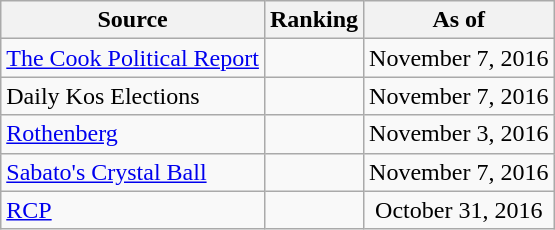<table class="wikitable" style="text-align:center">
<tr>
<th>Source</th>
<th>Ranking</th>
<th>As of</th>
</tr>
<tr>
<td align=left><a href='#'>The Cook Political Report</a></td>
<td></td>
<td>November 7, 2016</td>
</tr>
<tr>
<td align=left>Daily Kos Elections</td>
<td></td>
<td>November 7, 2016</td>
</tr>
<tr>
<td align=left><a href='#'>Rothenberg</a></td>
<td></td>
<td>November 3, 2016</td>
</tr>
<tr>
<td align=left><a href='#'>Sabato's Crystal Ball</a></td>
<td></td>
<td>November 7, 2016</td>
</tr>
<tr>
<td align="left"><a href='#'>RCP</a></td>
<td></td>
<td>October 31, 2016</td>
</tr>
</table>
